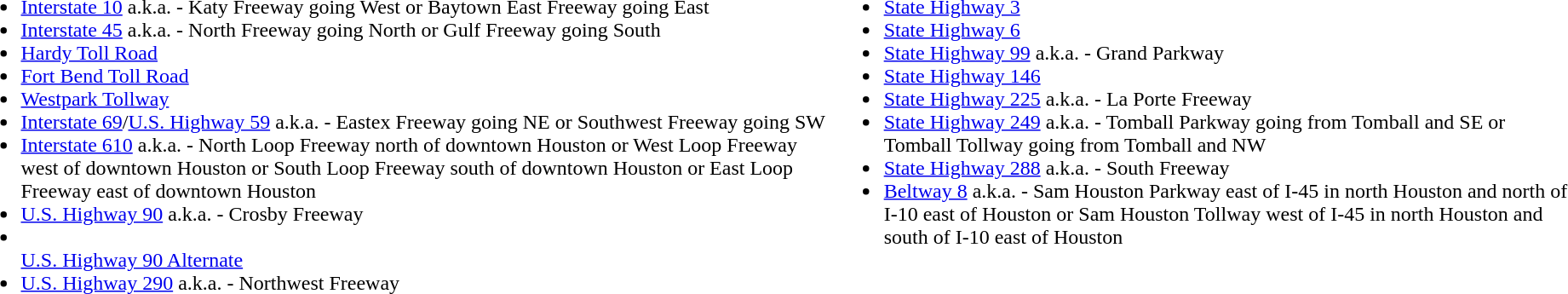<table>
<tr valign="top">
<td><br><ul><li> <a href='#'>Interstate 10</a> a.k.a. - Katy Freeway going West or Baytown East Freeway going East</li><li> <a href='#'>Interstate 45</a> a.k.a. - North Freeway going North or Gulf Freeway going South</li><li><a href='#'>Hardy Toll Road</a></li><li><a href='#'>Fort Bend Toll Road</a></li><li><a href='#'>Westpark Tollway</a></li><li>  <a href='#'>Interstate 69</a>/<a href='#'>U.S. Highway 59</a> a.k.a. - Eastex Freeway going NE or Southwest Freeway going SW</li><li> <a href='#'>Interstate 610</a> a.k.a. - North Loop Freeway north of downtown Houston or West Loop Freeway west of downtown Houston or South Loop Freeway south of downtown Houston or East Loop Freeway east of downtown Houston</li><li> <a href='#'>U.S. Highway 90</a> a.k.a. - Crosby Freeway</li><li><br> <a href='#'>U.S. Highway 90 Alternate</a></li><li> <a href='#'>U.S. Highway 290</a> a.k.a. - Northwest Freeway</li></ul></td>
<td><br><ul><li> <a href='#'>State Highway 3</a></li><li> <a href='#'>State Highway 6</a></li><li> <a href='#'>State Highway 99</a> a.k.a. - Grand Parkway</li><li> <a href='#'>State Highway 146</a></li><li> <a href='#'>State Highway 225</a> a.k.a. - La Porte Freeway</li><li> <a href='#'>State Highway 249</a> a.k.a. - Tomball Parkway going from Tomball and SE or Tomball Tollway going from Tomball and NW</li><li> <a href='#'>State Highway 288</a> a.k.a. - South Freeway</li><li> <a href='#'>Beltway 8</a> a.k.a. - Sam Houston Parkway east of I-45 in north Houston and north of I-10 east of Houston or Sam Houston Tollway west of I-45 in north Houston and south of I-10 east of Houston</li></ul></td>
</tr>
</table>
